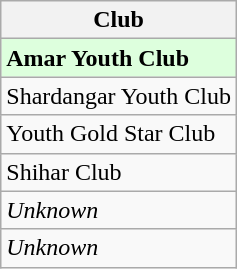<table class="wikitable" border="1">
<tr>
<th>Club</th>
</tr>
<tr bgcolor=#dfd>
<td><strong>Amar Youth Club</strong></td>
</tr>
<tr>
<td>Shardangar Youth Club</td>
</tr>
<tr>
<td>Youth Gold Star Club</td>
</tr>
<tr>
<td>Shihar Club</td>
</tr>
<tr>
<td><em>Unknown</em></td>
</tr>
<tr>
<td><em>Unknown</em></td>
</tr>
</table>
